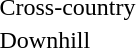<table>
<tr>
<td>Cross-country<br></td>
<td></td>
<td></td>
<td></td>
</tr>
<tr>
<td>Downhill<br></td>
<td></td>
<td></td>
<td></td>
</tr>
</table>
